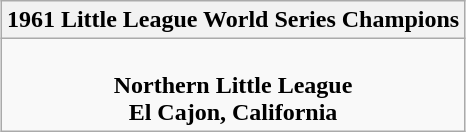<table class="wikitable" style="text-align: center; margin: 0 auto;">
<tr>
<th>1961 Little League World Series Champions</th>
</tr>
<tr>
<td> <br><strong>Northern Little League</strong><br><strong>El Cajon, California</strong></td>
</tr>
</table>
